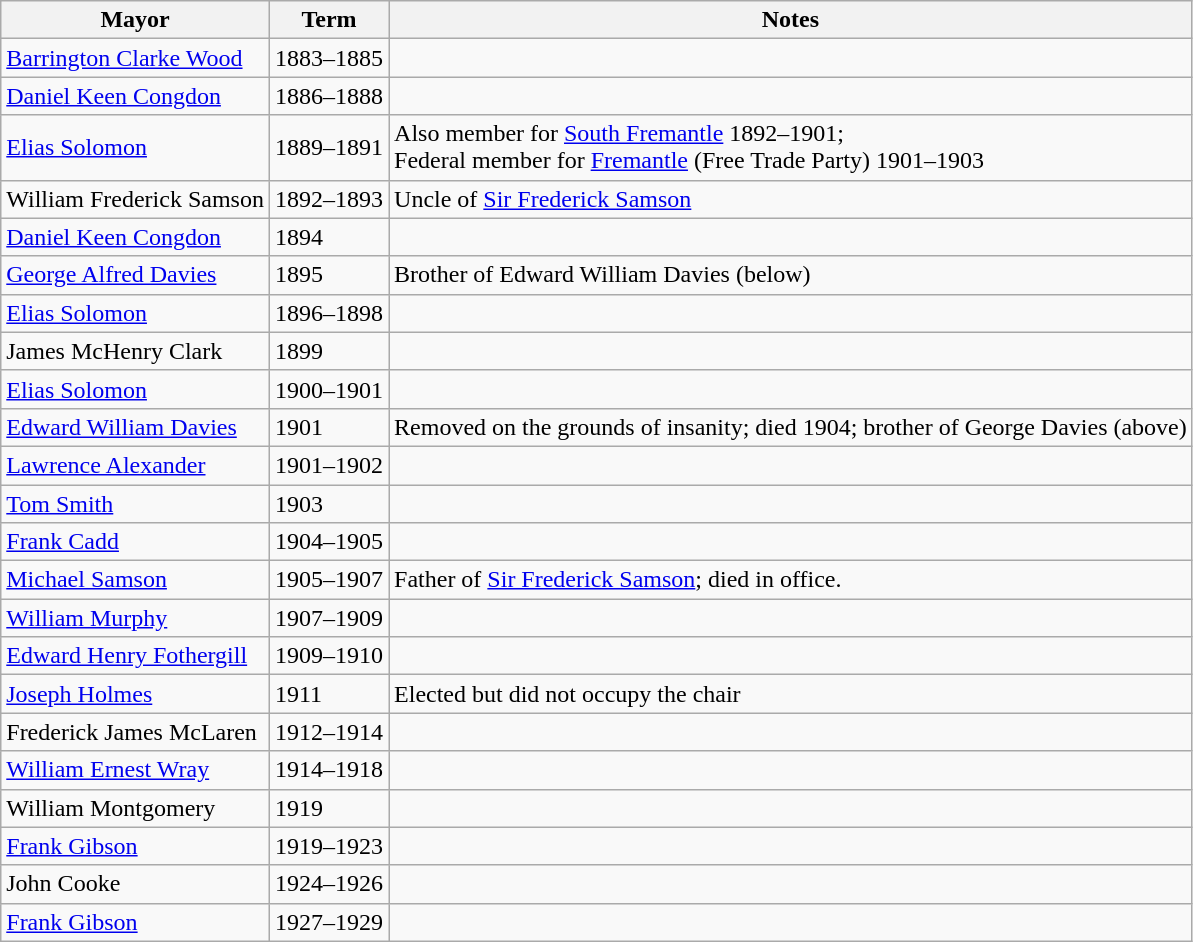<table class="wikitable">
<tr>
<th>Mayor</th>
<th>Term</th>
<th>Notes</th>
</tr>
<tr>
<td><a href='#'>Barrington Clarke Wood</a></td>
<td>1883–1885</td>
<td></td>
</tr>
<tr>
<td><a href='#'>Daniel Keen Congdon</a></td>
<td>1886–1888</td>
<td></td>
</tr>
<tr>
<td><a href='#'>Elias Solomon</a></td>
<td>1889–1891</td>
<td>Also member for <a href='#'>South Fremantle</a> 1892–1901;<br>Federal member for <a href='#'>Fremantle</a> (Free Trade Party) 1901–1903</td>
</tr>
<tr>
<td>William Frederick Samson</td>
<td>1892–1893</td>
<td>Uncle of <a href='#'>Sir Frederick Samson</a></td>
</tr>
<tr>
<td><a href='#'>Daniel Keen Congdon</a></td>
<td>1894</td>
<td></td>
</tr>
<tr>
<td><a href='#'>George Alfred Davies</a></td>
<td>1895</td>
<td>Brother of Edward William Davies (below)</td>
</tr>
<tr>
<td><a href='#'>Elias Solomon</a></td>
<td>1896–1898</td>
<td></td>
</tr>
<tr>
<td>James McHenry Clark</td>
<td>1899</td>
<td></td>
</tr>
<tr>
<td><a href='#'>Elias Solomon</a></td>
<td>1900–1901</td>
<td></td>
</tr>
<tr>
<td><a href='#'>Edward William Davies</a></td>
<td>1901</td>
<td>Removed on the grounds of insanity; died 1904; brother of George Davies (above)</td>
</tr>
<tr>
<td><a href='#'>Lawrence Alexander</a></td>
<td>1901–1902</td>
<td></td>
</tr>
<tr>
<td><a href='#'>Tom Smith</a></td>
<td>1903</td>
<td></td>
</tr>
<tr>
<td><a href='#'>Frank Cadd</a></td>
<td>1904–1905</td>
<td></td>
</tr>
<tr>
<td><a href='#'>Michael Samson</a></td>
<td>1905–1907</td>
<td>Father of <a href='#'>Sir Frederick Samson</a>; died in office.</td>
</tr>
<tr>
<td><a href='#'>William Murphy</a></td>
<td>1907–1909</td>
<td></td>
</tr>
<tr>
<td><a href='#'>Edward Henry Fothergill</a></td>
<td>1909–1910</td>
<td></td>
</tr>
<tr>
<td><a href='#'>Joseph Holmes</a></td>
<td>1911</td>
<td>Elected but did not occupy the chair</td>
</tr>
<tr>
<td>Frederick James McLaren</td>
<td>1912–1914</td>
<td></td>
</tr>
<tr>
<td><a href='#'>William Ernest Wray</a></td>
<td>1914–1918</td>
<td></td>
</tr>
<tr>
<td>William Montgomery</td>
<td>1919</td>
<td></td>
</tr>
<tr>
<td><a href='#'>Frank Gibson</a></td>
<td>1919–1923</td>
<td></td>
</tr>
<tr>
<td>John Cooke</td>
<td>1924–1926</td>
<td></td>
</tr>
<tr>
<td><a href='#'>Frank Gibson</a></td>
<td>1927–1929</td>
<td></td>
</tr>
</table>
